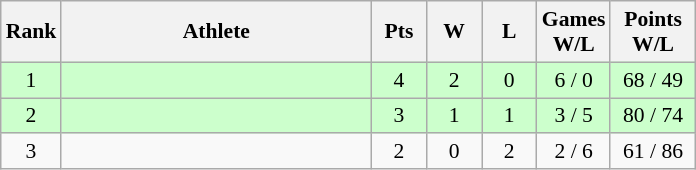<table class="wikitable" style="text-align: center; font-size:90% ">
<tr>
<th width="20">Rank</th>
<th width="200">Athlete</th>
<th width="30">Pts</th>
<th width="30">W</th>
<th width="30">L</th>
<th width="40">Games<br>W/L</th>
<th width="50">Points<br>W/L</th>
</tr>
<tr bgcolor=#ccffcc>
<td>1</td>
<td align=left></td>
<td>4</td>
<td>2</td>
<td>0</td>
<td>6 / 0</td>
<td>68 / 49</td>
</tr>
<tr bgcolor=#ccffcc>
<td>2</td>
<td align=left></td>
<td>3</td>
<td>1</td>
<td>1</td>
<td>3 / 5</td>
<td>80 / 74</td>
</tr>
<tr>
<td>3</td>
<td align=left></td>
<td>2</td>
<td>0</td>
<td>2</td>
<td>2 / 6</td>
<td>61 / 86</td>
</tr>
</table>
